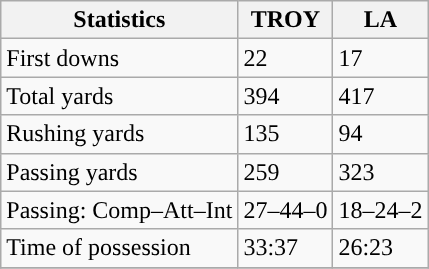<table class="wikitable" style="float: left;">
<tr>
<th>Statistics</th>
<th>TROY</th>
<th>LA</th>
</tr>
<tr>
<td>First downs</td>
<td>22</td>
<td>17</td>
</tr>
<tr>
<td>Total yards</td>
<td>394</td>
<td>417</td>
</tr>
<tr>
<td>Rushing yards</td>
<td>135</td>
<td>94</td>
</tr>
<tr>
<td>Passing yards</td>
<td>259</td>
<td>323</td>
</tr>
<tr>
<td>Passing: Comp–Att–Int</td>
<td>27–44–0</td>
<td>18–24–2</td>
</tr>
<tr>
<td>Time of possession</td>
<td>33:37</td>
<td>26:23</td>
</tr>
<tr>
</tr>
</table>
